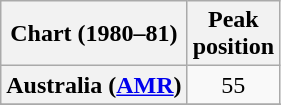<table class="wikitable sortable plainrowheaders">
<tr>
<th>Chart (1980–81)</th>
<th>Peak<br>position</th>
</tr>
<tr>
<th scope="row">Australia (<a href='#'>AMR</a>)</th>
<td style="text-align:center;">55</td>
</tr>
<tr>
</tr>
<tr>
</tr>
<tr>
</tr>
<tr>
</tr>
<tr>
</tr>
<tr>
</tr>
<tr>
</tr>
<tr>
</tr>
</table>
